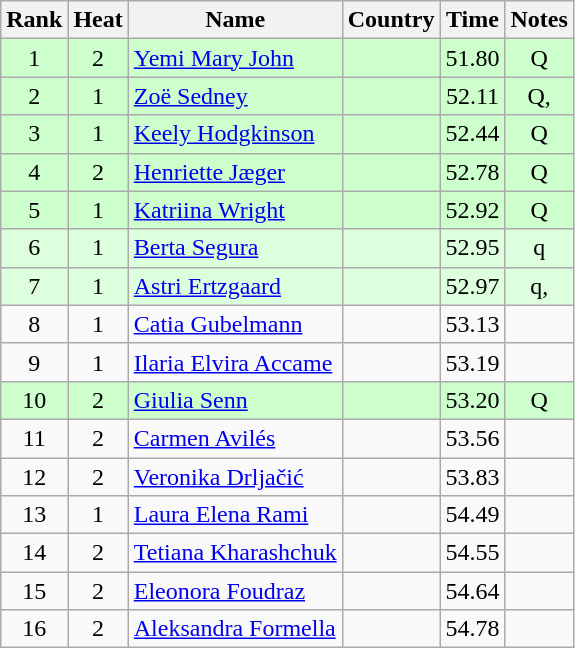<table class="wikitable sortable" style="text-align:center">
<tr>
<th>Rank</th>
<th>Heat</th>
<th>Name</th>
<th>Country</th>
<th>Time</th>
<th>Notes</th>
</tr>
<tr bgcolor=ccffcc>
<td>1</td>
<td>2</td>
<td align=left><a href='#'>Yemi Mary John</a></td>
<td align=left></td>
<td>51.80</td>
<td>Q</td>
</tr>
<tr bgcolor=ccffcc>
<td>2</td>
<td>1</td>
<td align=left><a href='#'>Zoë Sedney</a></td>
<td align=left></td>
<td>52.11</td>
<td>Q, </td>
</tr>
<tr bgcolor=ccffcc>
<td>3</td>
<td>1</td>
<td align=left><a href='#'>Keely Hodgkinson</a></td>
<td align=left></td>
<td>52.44</td>
<td>Q</td>
</tr>
<tr bgcolor=ccffcc>
<td>4</td>
<td>2</td>
<td align=left><a href='#'>Henriette Jæger</a></td>
<td align=left></td>
<td>52.78</td>
<td>Q</td>
</tr>
<tr bgcolor=ccffcc>
<td>5</td>
<td>1</td>
<td align=left><a href='#'>Katriina Wright</a></td>
<td align=left></td>
<td>52.92</td>
<td>Q</td>
</tr>
<tr bgcolor=ddffdd>
<td>6</td>
<td>1</td>
<td align=left><a href='#'>Berta Segura</a></td>
<td align=left></td>
<td>52.95</td>
<td>q</td>
</tr>
<tr bgcolor=ddffdd>
<td>7</td>
<td>1</td>
<td align=left><a href='#'>Astri Ertzgaard</a></td>
<td align=left></td>
<td>52.97</td>
<td>q, </td>
</tr>
<tr>
<td>8</td>
<td>1</td>
<td align=left><a href='#'>Catia Gubelmann</a></td>
<td align=left></td>
<td>53.13</td>
<td></td>
</tr>
<tr>
<td>9</td>
<td>1</td>
<td align=left><a href='#'>Ilaria Elvira Accame</a></td>
<td align=left></td>
<td>53.19</td>
<td></td>
</tr>
<tr bgcolor=ccffcc>
<td>10</td>
<td>2</td>
<td align=left><a href='#'>Giulia Senn</a></td>
<td align=left></td>
<td>53.20</td>
<td>Q</td>
</tr>
<tr>
<td>11</td>
<td>2</td>
<td align=left><a href='#'>Carmen Avilés</a></td>
<td align=left></td>
<td>53.56</td>
<td></td>
</tr>
<tr>
<td>12</td>
<td>2</td>
<td align=left><a href='#'>Veronika Drljačić</a></td>
<td align=left></td>
<td>53.83</td>
<td></td>
</tr>
<tr>
<td>13</td>
<td>1</td>
<td align=left><a href='#'>Laura Elena Rami</a></td>
<td align=left></td>
<td>54.49</td>
<td></td>
</tr>
<tr>
<td>14</td>
<td>2</td>
<td align=left><a href='#'>Tetiana Kharashchuk</a></td>
<td align=left></td>
<td>54.55</td>
<td></td>
</tr>
<tr>
<td>15</td>
<td>2</td>
<td align=left><a href='#'>Eleonora Foudraz</a></td>
<td align=left></td>
<td>54.64</td>
<td></td>
</tr>
<tr>
<td>16</td>
<td>2</td>
<td align=left><a href='#'>Aleksandra Formella</a></td>
<td align=left></td>
<td>54.78</td>
<td></td>
</tr>
</table>
